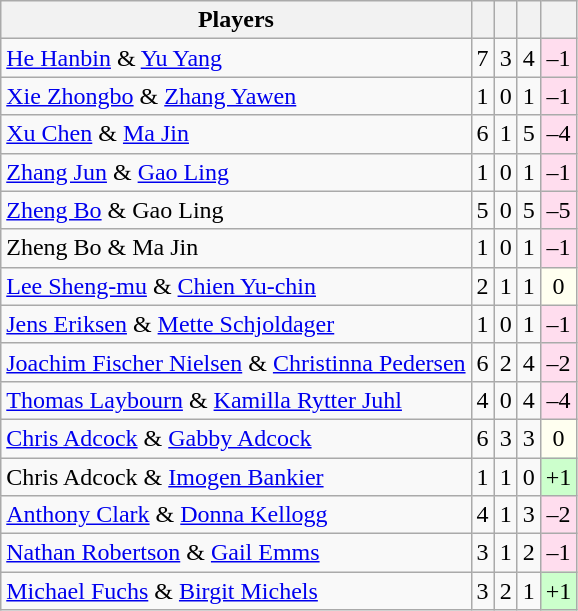<table class="sortable wikitable" style="text-align:center">
<tr>
<th>Players</th>
<th></th>
<th></th>
<th></th>
<th></th>
</tr>
<tr>
<td align="left"> <a href='#'>He Hanbin</a> & <a href='#'>Yu Yang</a></td>
<td>7</td>
<td>3</td>
<td>4</td>
<td bgcolor="#ffddee">–1</td>
</tr>
<tr>
<td align="left"> <a href='#'>Xie Zhongbo</a> & <a href='#'>Zhang Yawen</a></td>
<td>1</td>
<td>0</td>
<td>1</td>
<td bgcolor="#ffddee">–1</td>
</tr>
<tr>
<td align="left"> <a href='#'>Xu Chen</a> & <a href='#'>Ma Jin</a></td>
<td>6</td>
<td>1</td>
<td>5</td>
<td bgcolor="#ffddee">–4</td>
</tr>
<tr>
<td align="left"> <a href='#'>Zhang Jun</a> & <a href='#'>Gao Ling</a></td>
<td>1</td>
<td>0</td>
<td>1</td>
<td bgcolor="#ffddee">–1</td>
</tr>
<tr>
<td align="left"> <a href='#'>Zheng Bo</a> & Gao Ling</td>
<td>5</td>
<td>0</td>
<td>5</td>
<td bgcolor="#ffddee">–5</td>
</tr>
<tr>
<td align="left"> Zheng Bo & Ma Jin</td>
<td>1</td>
<td>0</td>
<td>1</td>
<td bgcolor="#ffddee">–1</td>
</tr>
<tr>
<td align="left"> <a href='#'>Lee Sheng-mu</a> & <a href='#'>Chien Yu-chin</a></td>
<td>2</td>
<td>1</td>
<td>1</td>
<td bgcolor="#fffff0">0</td>
</tr>
<tr>
<td align="left"> <a href='#'>Jens Eriksen</a> & <a href='#'>Mette Schjoldager</a></td>
<td>1</td>
<td>0</td>
<td>1</td>
<td bgcolor="#ffddee">–1</td>
</tr>
<tr>
<td align="left"> <a href='#'>Joachim Fischer Nielsen</a> & <a href='#'>Christinna Pedersen</a></td>
<td>6</td>
<td>2</td>
<td>4</td>
<td bgcolor="#ffddee">–2</td>
</tr>
<tr>
<td align="left"> <a href='#'>Thomas Laybourn</a> & <a href='#'>Kamilla Rytter Juhl</a></td>
<td>4</td>
<td>0</td>
<td>4</td>
<td bgcolor="#ffddee">–4</td>
</tr>
<tr>
<td align="left"> <a href='#'>Chris Adcock</a> & <a href='#'>Gabby Adcock</a></td>
<td>6</td>
<td>3</td>
<td>3</td>
<td bgcolor="#fffff0">0</td>
</tr>
<tr>
<td align="left"> Chris Adcock &  <a href='#'>Imogen Bankier</a></td>
<td>1</td>
<td>1</td>
<td>0</td>
<td bgcolor="#ccffcc">+1</td>
</tr>
<tr>
<td align="left"> <a href='#'>Anthony Clark</a> & <a href='#'>Donna Kellogg</a></td>
<td>4</td>
<td>1</td>
<td>3</td>
<td bgcolor="#ffddee">–2</td>
</tr>
<tr>
<td align="left"> <a href='#'>Nathan Robertson</a> & <a href='#'>Gail Emms</a></td>
<td>3</td>
<td>1</td>
<td>2</td>
<td bgcolor="#ffddee">–1</td>
</tr>
<tr>
<td align="left"> <a href='#'>Michael Fuchs</a> & <a href='#'>Birgit Michels</a></td>
<td>3</td>
<td>2</td>
<td>1</td>
<td bgcolor="#ccffcc">+1</td>
</tr>
</table>
